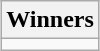<table class=wikitable style="text-align:center; margin:auto">
<tr>
<th>Winners</th>
</tr>
<tr>
<td></td>
</tr>
</table>
